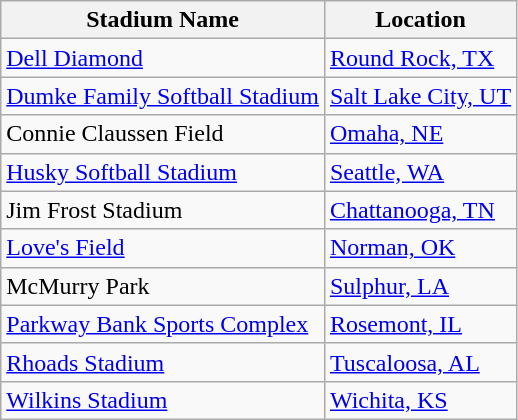<table class="wikitable plainrowheaders">
<tr>
<th scope="col">Stadium Name</th>
<th scope="col">Location</th>
</tr>
<tr>
<td><a href='#'>Dell Diamond</a></td>
<td><a href='#'>Round Rock, TX</a></td>
</tr>
<tr>
<td><a href='#'>Dumke Family Softball Stadium</a></td>
<td><a href='#'>Salt Lake City, UT</a></td>
</tr>
<tr>
<td>Connie Claussen Field</td>
<td><a href='#'>Omaha, NE</a></td>
</tr>
<tr>
<td><a href='#'>Husky Softball Stadium</a></td>
<td><a href='#'>Seattle, WA</a></td>
</tr>
<tr>
<td>Jim Frost Stadium</td>
<td><a href='#'>Chattanooga, TN</a></td>
</tr>
<tr>
<td><a href='#'>Love's Field</a></td>
<td><a href='#'>Norman, OK</a></td>
</tr>
<tr>
<td>McMurry Park</td>
<td><a href='#'>Sulphur, LA</a></td>
</tr>
<tr>
<td><a href='#'>Parkway Bank Sports Complex</a></td>
<td><a href='#'>Rosemont, IL</a></td>
</tr>
<tr>
<td><a href='#'>Rhoads Stadium</a></td>
<td><a href='#'>Tuscaloosa, AL</a></td>
</tr>
<tr>
<td><a href='#'>Wilkins Stadium</a></td>
<td><a href='#'>Wichita, KS</a></td>
</tr>
</table>
